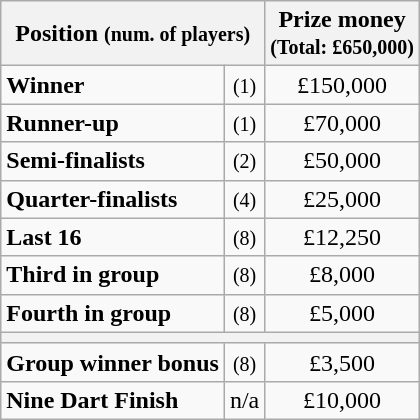<table class="wikitable">
<tr>
<th colspan=2>Position <small>(num. of players)</small></th>
<th>Prize money<br><small>(Total: £650,000)</small></th>
</tr>
<tr>
<td><strong>Winner</strong></td>
<td style="text-align:center"><small>(1)</small></td>
<td style="text-align:center">£150,000</td>
</tr>
<tr>
<td><strong>Runner-up</strong></td>
<td style="text-align:center"><small>(1)</small></td>
<td style="text-align:center">£70,000</td>
</tr>
<tr>
<td><strong>Semi-finalists</strong></td>
<td style="text-align:center"><small>(2)</small></td>
<td style="text-align:center">£50,000</td>
</tr>
<tr>
<td><strong>Quarter-finalists</strong></td>
<td style="text-align:center"><small>(4)</small></td>
<td style="text-align:center">£25,000</td>
</tr>
<tr>
<td><strong>Last 16</strong></td>
<td style="text-align:center"><small>(8)</small></td>
<td style="text-align:center">£12,250</td>
</tr>
<tr>
<td><strong>Third in group</strong></td>
<td style="text-align:center"><small>(8)</small></td>
<td style="text-align:center">£8,000</td>
</tr>
<tr>
<td><strong>Fourth in group</strong></td>
<td style="text-align:center"><small>(8)</small></td>
<td style="text-align:center">£5,000</td>
</tr>
<tr>
<th colspan=3></th>
</tr>
<tr>
<td><strong>Group winner bonus</strong></td>
<td style="text-align:center"><small>(8)</small></td>
<td style="text-align:center">£3,500</td>
</tr>
<tr>
<td><strong>Nine Dart Finish</strong></td>
<td>n/a</td>
<td style="text-align:center">£10,000</td>
</tr>
</table>
